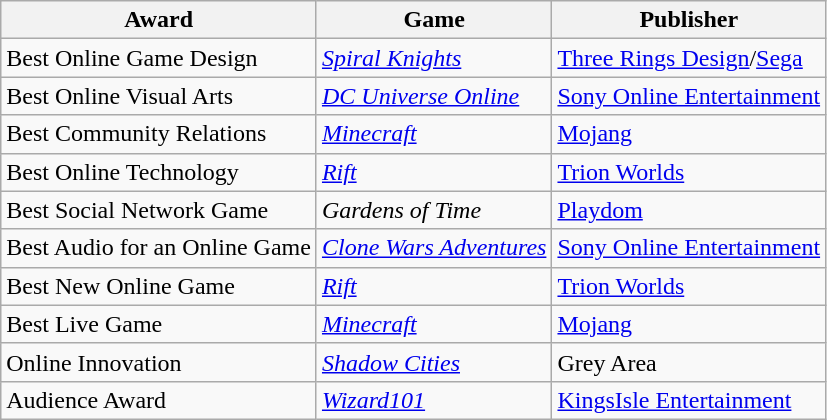<table class="wikitable">
<tr>
<th>Award</th>
<th>Game</th>
<th>Publisher</th>
</tr>
<tr>
<td>Best Online Game Design</td>
<td><em><a href='#'>Spiral Knights</a></em></td>
<td><a href='#'>Three Rings Design</a>/<a href='#'>Sega</a></td>
</tr>
<tr>
<td>Best Online Visual Arts</td>
<td><em><a href='#'>DC Universe Online</a></em></td>
<td><a href='#'>Sony Online Entertainment</a></td>
</tr>
<tr>
<td>Best Community Relations</td>
<td><em><a href='#'>Minecraft</a></em></td>
<td><a href='#'>Mojang</a></td>
</tr>
<tr>
<td>Best Online Technology</td>
<td><em><a href='#'>Rift</a></em></td>
<td><a href='#'>Trion Worlds</a></td>
</tr>
<tr>
<td>Best Social Network Game</td>
<td><em>Gardens of Time</em></td>
<td><a href='#'>Playdom</a></td>
</tr>
<tr>
<td>Best Audio for an Online Game</td>
<td><em><a href='#'>Clone Wars Adventures</a></em></td>
<td><a href='#'>Sony Online Entertainment</a></td>
</tr>
<tr>
<td>Best New Online Game</td>
<td><em><a href='#'>Rift</a></em></td>
<td><a href='#'>Trion Worlds</a></td>
</tr>
<tr>
<td>Best Live Game</td>
<td><em><a href='#'>Minecraft</a></em></td>
<td><a href='#'>Mojang</a></td>
</tr>
<tr>
<td>Online Innovation</td>
<td><em><a href='#'>Shadow Cities</a></em></td>
<td>Grey Area</td>
</tr>
<tr>
<td>Audience Award</td>
<td><em><a href='#'>Wizard101</a></em></td>
<td><a href='#'>KingsIsle Entertainment</a></td>
</tr>
</table>
